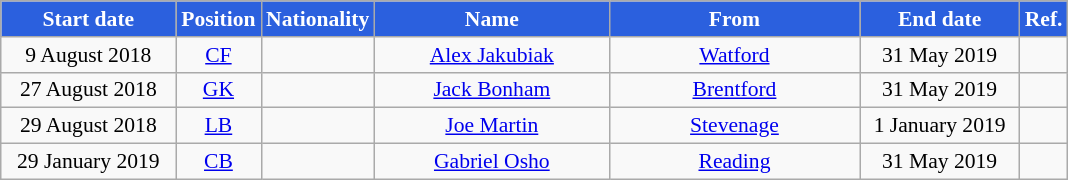<table class="wikitable"  style="text-align:center; font-size:90%; ">
<tr>
<th style="background:#2B60DE; color:#FFFFFF; width:110px;">Start date</th>
<th style="background:#2B60DE; color:#FFFFFF; width:50px;">Position</th>
<th style="background:#2B60DE; color:#FFFFFF; width:50px;">Nationality</th>
<th style="background:#2B60DE; color:#FFFFFF; width:150px;">Name</th>
<th style="background:#2B60DE; color:#FFFFFF; width:160px;">From</th>
<th style="background:#2B60DE; color:#FFFFFF; width:100px;">End date</th>
<th style="background:#2B60DE; color:#FFFFFF; width:25px;">Ref.</th>
</tr>
<tr>
<td>9 August 2018</td>
<td><a href='#'>CF</a></td>
<td></td>
<td><a href='#'>Alex Jakubiak</a></td>
<td><a href='#'>Watford</a></td>
<td>31 May 2019</td>
<td></td>
</tr>
<tr>
<td>27 August 2018</td>
<td><a href='#'>GK</a></td>
<td></td>
<td><a href='#'>Jack Bonham</a></td>
<td><a href='#'>Brentford</a></td>
<td>31 May 2019</td>
<td></td>
</tr>
<tr>
<td>29 August 2018</td>
<td><a href='#'>LB</a></td>
<td></td>
<td><a href='#'>Joe Martin</a></td>
<td><a href='#'>Stevenage</a></td>
<td>1 January 2019</td>
<td></td>
</tr>
<tr>
<td>29 January 2019</td>
<td><a href='#'>CB</a></td>
<td></td>
<td><a href='#'>Gabriel Osho</a></td>
<td><a href='#'>Reading</a></td>
<td>31 May 2019</td>
<td></td>
</tr>
</table>
